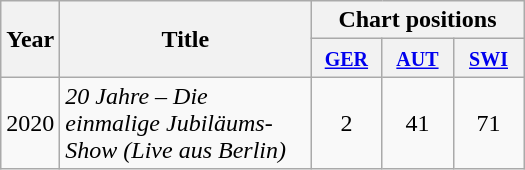<table class="wikitable">
<tr>
<th width="10" rowspan="2">Year</th>
<th width="160" rowspan="2">Title</th>
<th colspan="3">Chart positions</th>
</tr>
<tr>
<th align="center" width="40"><small><a href='#'>GER</a><br></small></th>
<th align="center" width="40"><small><a href='#'>AUT</a><br></small></th>
<th align="center" width="40"><small><a href='#'>SWI</a><br></small></th>
</tr>
<tr>
<td>2020</td>
<td><em>20 Jahre – Die einmalige Jubiläums-Show (Live aus Berlin)</em></td>
<td align="center">2</td>
<td align="center">41</td>
<td align="center">71</td>
</tr>
</table>
